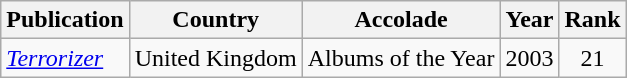<table class="wikitable">
<tr>
<th>Publication</th>
<th>Country</th>
<th>Accolade</th>
<th>Year</th>
<th>Rank</th>
</tr>
<tr>
<td><em><a href='#'>Terrorizer</a></em></td>
<td>United Kingdom</td>
<td>Albums of the Year</td>
<td>2003</td>
<td style="text-align:center;">21</td>
</tr>
</table>
